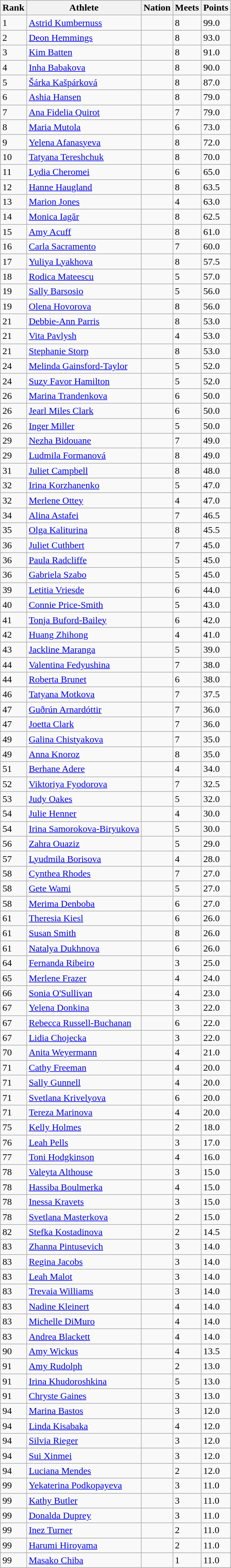<table class=wikitable>
<tr>
<th>Rank</th>
<th>Athlete</th>
<th>Nation</th>
<th>Meets</th>
<th>Points</th>
</tr>
<tr |->
<td>1</td>
<td><a href='#'>Astrid Kumbernuss</a></td>
<td></td>
<td>8</td>
<td>99.0</td>
</tr>
<tr>
<td>2</td>
<td><a href='#'>Deon Hemmings</a></td>
<td></td>
<td>8</td>
<td>93.0</td>
</tr>
<tr>
<td>3</td>
<td><a href='#'>Kim Batten</a></td>
<td></td>
<td>8</td>
<td>91.0</td>
</tr>
<tr>
<td>4</td>
<td><a href='#'>Inha Babakova</a></td>
<td></td>
<td>8</td>
<td>90.0</td>
</tr>
<tr>
<td>5</td>
<td><a href='#'>Šárka Kašpárková</a></td>
<td></td>
<td>8</td>
<td>87.0</td>
</tr>
<tr>
<td>6</td>
<td><a href='#'>Ashia Hansen</a></td>
<td></td>
<td>8</td>
<td>79.0</td>
</tr>
<tr>
<td>7</td>
<td><a href='#'>Ana Fidelia Quirot</a></td>
<td></td>
<td>7</td>
<td>79.0</td>
</tr>
<tr>
<td>8</td>
<td><a href='#'>Maria Mutola</a></td>
<td></td>
<td>6</td>
<td>73.0</td>
</tr>
<tr>
<td>9</td>
<td><a href='#'>Yelena Afanasyeva</a></td>
<td></td>
<td>8</td>
<td>72.0</td>
</tr>
<tr>
<td>10</td>
<td><a href='#'>Tatyana Tereshchuk</a></td>
<td></td>
<td>8</td>
<td>70.0</td>
</tr>
<tr>
<td>11</td>
<td><a href='#'>Lydia Cheromei</a></td>
<td></td>
<td>6</td>
<td>65.0</td>
</tr>
<tr>
<td>12</td>
<td><a href='#'>Hanne Haugland</a></td>
<td></td>
<td>8</td>
<td>63.5</td>
</tr>
<tr>
<td>13</td>
<td><a href='#'>Marion Jones</a></td>
<td></td>
<td>4</td>
<td>63.0</td>
</tr>
<tr>
<td>14</td>
<td><a href='#'>Monica Iagăr</a></td>
<td></td>
<td>8</td>
<td>62.5</td>
</tr>
<tr>
<td>15</td>
<td><a href='#'>Amy Acuff</a></td>
<td></td>
<td>8</td>
<td>61.0</td>
</tr>
<tr>
<td>16</td>
<td><a href='#'>Carla Sacramento</a></td>
<td></td>
<td>7</td>
<td>60.0</td>
</tr>
<tr>
<td>17</td>
<td><a href='#'>Yuliya Lyakhova</a></td>
<td></td>
<td>8</td>
<td>57.5</td>
</tr>
<tr>
<td>18</td>
<td><a href='#'>Rodica Mateescu</a></td>
<td></td>
<td>5</td>
<td>57.0</td>
</tr>
<tr>
<td>19</td>
<td><a href='#'>Sally Barsosio</a></td>
<td></td>
<td>5</td>
<td>56.0</td>
</tr>
<tr>
<td>19</td>
<td><a href='#'>Olena Hovorova</a></td>
<td></td>
<td>8</td>
<td>56.0</td>
</tr>
<tr>
<td>21</td>
<td><a href='#'>Debbie-Ann Parris</a></td>
<td></td>
<td>8</td>
<td>53.0</td>
</tr>
<tr>
<td>21</td>
<td><a href='#'>Vita Pavlysh</a></td>
<td></td>
<td>4</td>
<td>53.0</td>
</tr>
<tr>
<td>21</td>
<td><a href='#'>Stephanie Storp</a></td>
<td></td>
<td>8</td>
<td>53.0</td>
</tr>
<tr>
<td>24</td>
<td><a href='#'>Melinda Gainsford-Taylor</a></td>
<td></td>
<td>5</td>
<td>52.0</td>
</tr>
<tr>
<td>24</td>
<td><a href='#'>Suzy Favor Hamilton</a></td>
<td></td>
<td>5</td>
<td>52.0</td>
</tr>
<tr>
<td>26</td>
<td><a href='#'>Marina Trandenkova</a></td>
<td></td>
<td>6</td>
<td>50.0</td>
</tr>
<tr>
<td>26</td>
<td><a href='#'>Jearl Miles Clark</a></td>
<td></td>
<td>6</td>
<td>50.0</td>
</tr>
<tr>
<td>26</td>
<td><a href='#'>Inger Miller</a></td>
<td></td>
<td>5</td>
<td>50.0</td>
</tr>
<tr>
<td>29</td>
<td><a href='#'>Nezha Bidouane</a></td>
<td></td>
<td>7</td>
<td>49.0</td>
</tr>
<tr>
<td>29</td>
<td><a href='#'>Ludmila Formanová</a></td>
<td></td>
<td>8</td>
<td>49.0</td>
</tr>
<tr>
<td>31</td>
<td><a href='#'>Juliet Campbell</a></td>
<td></td>
<td>8</td>
<td>48.0</td>
</tr>
<tr>
<td>32</td>
<td><a href='#'>Irina Korzhanenko</a></td>
<td></td>
<td>5</td>
<td>47.0</td>
</tr>
<tr>
<td>32</td>
<td><a href='#'>Merlene Ottey</a></td>
<td></td>
<td>4</td>
<td>47.0</td>
</tr>
<tr>
<td>34</td>
<td><a href='#'>Alina Astafei</a></td>
<td></td>
<td>7</td>
<td>46.5</td>
</tr>
<tr>
<td>35</td>
<td><a href='#'>Olga Kaliturina</a></td>
<td></td>
<td>8</td>
<td>45.5</td>
</tr>
<tr>
<td>36</td>
<td><a href='#'>Juliet Cuthbert</a></td>
<td></td>
<td>7</td>
<td>45.0</td>
</tr>
<tr>
<td>36</td>
<td><a href='#'>Paula Radcliffe</a></td>
<td></td>
<td>5</td>
<td>45.0</td>
</tr>
<tr>
<td>36</td>
<td><a href='#'>Gabriela Szabo</a></td>
<td></td>
<td>5</td>
<td>45.0</td>
</tr>
<tr>
<td>39</td>
<td><a href='#'>Letitia Vriesde</a></td>
<td></td>
<td>6</td>
<td>44.0</td>
</tr>
<tr>
<td>40</td>
<td><a href='#'>Connie Price-Smith</a></td>
<td></td>
<td>5</td>
<td>43.0</td>
</tr>
<tr>
<td>41</td>
<td><a href='#'>Tonja Buford-Bailey</a></td>
<td></td>
<td>6</td>
<td>42.0</td>
</tr>
<tr>
<td>42</td>
<td><a href='#'>Huang Zhihong</a></td>
<td></td>
<td>4</td>
<td>41.0</td>
</tr>
<tr>
<td>43</td>
<td><a href='#'>Jackline Maranga</a></td>
<td></td>
<td>5</td>
<td>39.0</td>
</tr>
<tr>
<td>44</td>
<td><a href='#'>Valentina Fedyushina</a></td>
<td></td>
<td>7</td>
<td>38.0</td>
</tr>
<tr>
<td>44</td>
<td><a href='#'>Roberta Brunet</a></td>
<td></td>
<td>6</td>
<td>38.0</td>
</tr>
<tr>
<td>46</td>
<td><a href='#'>Tatyana Motkova</a></td>
<td></td>
<td>7</td>
<td>37.5</td>
</tr>
<tr>
<td>47</td>
<td><a href='#'>Guðrún Arnardóttir</a></td>
<td></td>
<td>7</td>
<td>36.0</td>
</tr>
<tr>
<td>47</td>
<td><a href='#'>Joetta Clark</a></td>
<td></td>
<td>7</td>
<td>36.0</td>
</tr>
<tr>
<td>49</td>
<td><a href='#'>Galina Chistyakova</a></td>
<td></td>
<td>7</td>
<td>35.0</td>
</tr>
<tr>
<td>49</td>
<td><a href='#'>Anna Knoroz</a></td>
<td></td>
<td>8</td>
<td>35.0</td>
</tr>
<tr>
<td>51</td>
<td><a href='#'>Berhane Adere</a></td>
<td></td>
<td>4</td>
<td>34.0</td>
</tr>
<tr>
<td>52</td>
<td><a href='#'>Viktoriya Fyodorova</a></td>
<td></td>
<td>7</td>
<td>32.5</td>
</tr>
<tr>
<td>53</td>
<td><a href='#'>Judy Oakes</a></td>
<td></td>
<td>5</td>
<td>32.0</td>
</tr>
<tr>
<td>54</td>
<td><a href='#'>Julie Henner</a></td>
<td></td>
<td>4</td>
<td>30.0</td>
</tr>
<tr>
<td>54</td>
<td><a href='#'>Irina Samorokova-Biryukova</a></td>
<td></td>
<td>5</td>
<td>30.0</td>
</tr>
<tr>
<td>56</td>
<td><a href='#'>Zahra Ouaziz</a></td>
<td></td>
<td>5</td>
<td>29.0</td>
</tr>
<tr>
<td>57</td>
<td><a href='#'>Lyudmila Borisova</a></td>
<td></td>
<td>4</td>
<td>28.0</td>
</tr>
<tr>
<td>58</td>
<td><a href='#'>Cynthea Rhodes</a></td>
<td></td>
<td>7</td>
<td>27.0</td>
</tr>
<tr>
<td>58</td>
<td><a href='#'>Gete Wami</a></td>
<td></td>
<td>5</td>
<td>27.0</td>
</tr>
<tr>
<td>58</td>
<td><a href='#'>Merima Denboba</a></td>
<td></td>
<td>6</td>
<td>27.0</td>
</tr>
<tr>
<td>61</td>
<td><a href='#'>Theresia Kiesl</a></td>
<td></td>
<td>6</td>
<td>26.0</td>
</tr>
<tr>
<td>61</td>
<td><a href='#'>Susan Smith</a></td>
<td></td>
<td>8</td>
<td>26.0</td>
</tr>
<tr>
<td>61</td>
<td><a href='#'>Natalya Dukhnova</a></td>
<td></td>
<td>6</td>
<td>26.0</td>
</tr>
<tr>
<td>64</td>
<td><a href='#'>Fernanda Ribeiro</a></td>
<td></td>
<td>3</td>
<td>25.0</td>
</tr>
<tr>
<td>65</td>
<td><a href='#'>Merlene Frazer</a></td>
<td></td>
<td>4</td>
<td>24.0</td>
</tr>
<tr>
<td>66</td>
<td><a href='#'>Sonia O'Sullivan</a></td>
<td></td>
<td>4</td>
<td>23.0</td>
</tr>
<tr>
<td>67</td>
<td><a href='#'>Yelena Donkina</a></td>
<td></td>
<td>3</td>
<td>22.0</td>
</tr>
<tr>
<td>67</td>
<td><a href='#'>Rebecca Russell-Buchanan</a></td>
<td></td>
<td>6</td>
<td>22.0</td>
</tr>
<tr>
<td>67</td>
<td><a href='#'>Lidia Chojecka</a></td>
<td></td>
<td>3</td>
<td>22.0</td>
</tr>
<tr>
<td>70</td>
<td><a href='#'>Anita Weyermann</a></td>
<td></td>
<td>4</td>
<td>21.0</td>
</tr>
<tr>
<td>71</td>
<td><a href='#'>Cathy Freeman</a></td>
<td></td>
<td>4</td>
<td>20.0</td>
</tr>
<tr>
<td>71</td>
<td><a href='#'>Sally Gunnell</a></td>
<td></td>
<td>4</td>
<td>20.0</td>
</tr>
<tr>
<td>71</td>
<td><a href='#'>Svetlana Krivelyova</a></td>
<td></td>
<td>6</td>
<td>20.0</td>
</tr>
<tr>
<td>71</td>
<td><a href='#'>Tereza Marinova</a></td>
<td></td>
<td>4</td>
<td>20.0</td>
</tr>
<tr>
<td>75</td>
<td><a href='#'>Kelly Holmes</a></td>
<td></td>
<td>2</td>
<td>18.0</td>
</tr>
<tr>
<td>76</td>
<td><a href='#'>Leah Pells</a></td>
<td></td>
<td>3</td>
<td>17.0</td>
</tr>
<tr>
<td>77</td>
<td><a href='#'>Toni Hodgkinson</a></td>
<td></td>
<td>4</td>
<td>16.0</td>
</tr>
<tr>
<td>78</td>
<td><a href='#'>Valeyta Althouse</a></td>
<td></td>
<td>3</td>
<td>15.0</td>
</tr>
<tr>
<td>78</td>
<td><a href='#'>Hassiba Boulmerka</a></td>
<td></td>
<td>4</td>
<td>15.0</td>
</tr>
<tr>
<td>78</td>
<td><a href='#'>Inessa Kravets</a></td>
<td></td>
<td>3</td>
<td>15.0</td>
</tr>
<tr>
<td>78</td>
<td><a href='#'>Svetlana Masterkova</a></td>
<td></td>
<td>2</td>
<td>15.0</td>
</tr>
<tr>
<td>82</td>
<td><a href='#'>Stefka Kostadinova</a></td>
<td></td>
<td>2</td>
<td>14.5</td>
</tr>
<tr>
<td>83</td>
<td><a href='#'>Zhanna Pintusevich</a></td>
<td></td>
<td>3</td>
<td>14.0</td>
</tr>
<tr>
<td>83</td>
<td><a href='#'>Regina Jacobs</a></td>
<td></td>
<td>3</td>
<td>14.0</td>
</tr>
<tr>
<td>83</td>
<td><a href='#'>Leah Malot</a></td>
<td></td>
<td>3</td>
<td>14.0</td>
</tr>
<tr>
<td>83</td>
<td><a href='#'>Trevaia Williams</a></td>
<td></td>
<td>3</td>
<td>14.0</td>
</tr>
<tr>
<td>83</td>
<td><a href='#'>Nadine Kleinert</a></td>
<td></td>
<td>4</td>
<td>14.0</td>
</tr>
<tr>
<td>83</td>
<td><a href='#'>Michelle DiMuro</a></td>
<td></td>
<td>4</td>
<td>14.0</td>
</tr>
<tr>
<td>83</td>
<td><a href='#'>Andrea Blackett</a></td>
<td></td>
<td>4</td>
<td>14.0</td>
</tr>
<tr>
<td>90</td>
<td><a href='#'>Amy Wickus</a></td>
<td></td>
<td>4</td>
<td>13.5</td>
</tr>
<tr>
<td>91</td>
<td><a href='#'>Amy Rudolph</a></td>
<td></td>
<td>2</td>
<td>13.0</td>
</tr>
<tr>
<td>91</td>
<td><a href='#'>Irina Khudoroshkina</a></td>
<td></td>
<td>5</td>
<td>13.0</td>
</tr>
<tr>
<td>91</td>
<td><a href='#'>Chryste Gaines</a></td>
<td></td>
<td>3</td>
<td>13.0</td>
</tr>
<tr>
<td>94</td>
<td><a href='#'>Marina Bastos</a></td>
<td></td>
<td>3</td>
<td>12.0</td>
</tr>
<tr>
<td>94</td>
<td><a href='#'>Linda Kisabaka</a></td>
<td></td>
<td>4</td>
<td>12.0</td>
</tr>
<tr>
<td>94</td>
<td><a href='#'>Silvia Rieger</a></td>
<td></td>
<td>3</td>
<td>12.0</td>
</tr>
<tr>
<td>94</td>
<td><a href='#'>Sui Xinmei</a></td>
<td></td>
<td>3</td>
<td>12.0</td>
</tr>
<tr>
<td>94</td>
<td><a href='#'>Luciana Mendes</a></td>
<td></td>
<td>2</td>
<td>12.0</td>
</tr>
<tr>
<td>99</td>
<td><a href='#'>Yekaterina Podkopayeva</a></td>
<td></td>
<td>3</td>
<td>11.0</td>
</tr>
<tr>
<td>99</td>
<td><a href='#'>Kathy Butler</a></td>
<td></td>
<td>3</td>
<td>11.0</td>
</tr>
<tr>
<td>99</td>
<td><a href='#'>Donalda Duprey</a></td>
<td></td>
<td>3</td>
<td>11.0</td>
</tr>
<tr>
<td>99</td>
<td><a href='#'>Inez Turner</a></td>
<td></td>
<td>2</td>
<td>11.0</td>
</tr>
<tr>
<td>99</td>
<td><a href='#'>Harumi Hiroyama</a></td>
<td></td>
<td>2</td>
<td>11.0</td>
</tr>
<tr>
<td>99</td>
<td><a href='#'>Masako Chiba</a></td>
<td></td>
<td>1</td>
<td>11.0</td>
</tr>
</table>
